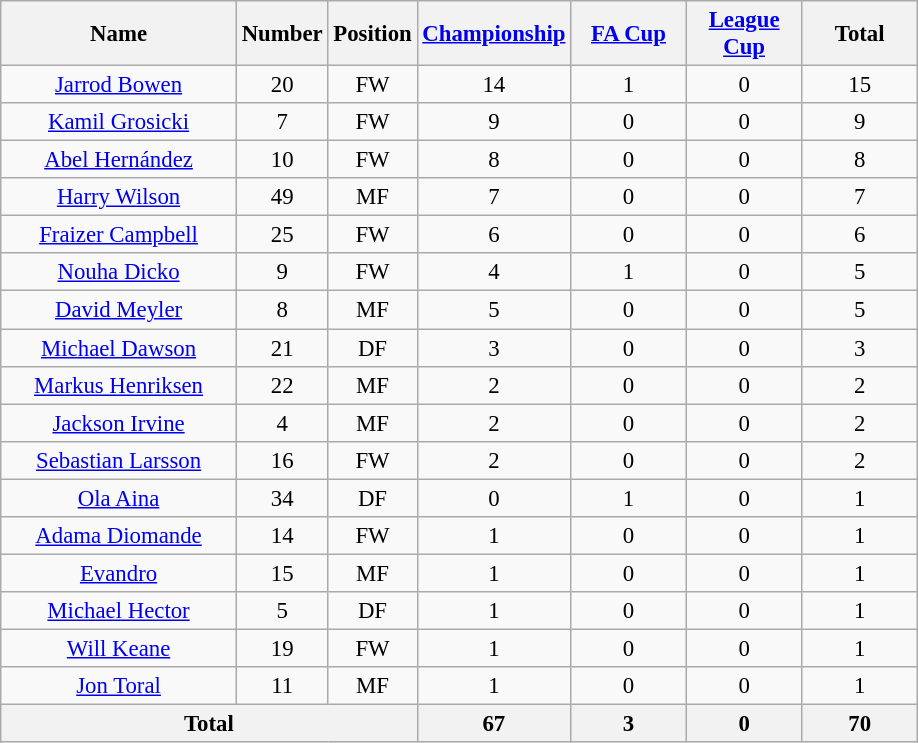<table class="wikitable sortable plainrowheaders" style="text-align:center; font-size:95%">
<tr>
<th style="width:150px;">Name</th>
<th style="width:50px;">Number</th>
<th style="width:50px;">Position</th>
<th style="width:70px;"><a href='#'>Championship</a></th>
<th style="width:70px;"><a href='#'>FA Cup</a></th>
<th style="width:70px;"><a href='#'>League<br>Cup</a></th>
<th style="width:70px;">Total</th>
</tr>
<tr>
<td> <a href='#'>Jarrod Bowen</a></td>
<td>20</td>
<td>FW</td>
<td>14</td>
<td>1</td>
<td>0</td>
<td>15</td>
</tr>
<tr>
<td> <a href='#'>Kamil Grosicki</a></td>
<td>7</td>
<td>FW</td>
<td>9</td>
<td>0</td>
<td>0</td>
<td>9</td>
</tr>
<tr>
<td> <a href='#'>Abel Hernández</a></td>
<td>10</td>
<td>FW</td>
<td>8</td>
<td>0</td>
<td>0</td>
<td>8</td>
</tr>
<tr>
<td> <a href='#'>Harry Wilson</a></td>
<td>49</td>
<td>MF</td>
<td>7</td>
<td>0</td>
<td>0</td>
<td>7</td>
</tr>
<tr>
<td> <a href='#'>Fraizer Campbell</a></td>
<td>25</td>
<td>FW</td>
<td>6</td>
<td>0</td>
<td>0</td>
<td>6</td>
</tr>
<tr>
<td> <a href='#'>Nouha Dicko</a></td>
<td>9</td>
<td>FW</td>
<td>4</td>
<td>1</td>
<td>0</td>
<td>5</td>
</tr>
<tr>
<td> <a href='#'>David Meyler</a></td>
<td>8</td>
<td>MF</td>
<td>5</td>
<td>0</td>
<td>0</td>
<td>5</td>
</tr>
<tr>
<td> <a href='#'>Michael Dawson</a></td>
<td>21</td>
<td>DF</td>
<td>3</td>
<td>0</td>
<td>0</td>
<td>3</td>
</tr>
<tr>
<td> <a href='#'>Markus Henriksen</a></td>
<td>22</td>
<td>MF</td>
<td>2</td>
<td>0</td>
<td>0</td>
<td>2</td>
</tr>
<tr>
<td> <a href='#'>Jackson Irvine</a></td>
<td>4</td>
<td>MF</td>
<td>2</td>
<td>0</td>
<td>0</td>
<td>2</td>
</tr>
<tr>
<td> <a href='#'>Sebastian Larsson</a></td>
<td>16</td>
<td>FW</td>
<td>2</td>
<td>0</td>
<td>0</td>
<td>2</td>
</tr>
<tr>
<td> <a href='#'>Ola Aina</a></td>
<td>34</td>
<td>DF</td>
<td>0</td>
<td>1</td>
<td>0</td>
<td>1</td>
</tr>
<tr>
<td> <a href='#'>Adama Diomande</a></td>
<td>14</td>
<td>FW</td>
<td>1</td>
<td>0</td>
<td>0</td>
<td>1</td>
</tr>
<tr>
<td> <a href='#'>Evandro</a></td>
<td>15</td>
<td>MF</td>
<td>1</td>
<td>0</td>
<td>0</td>
<td>1</td>
</tr>
<tr>
<td> <a href='#'>Michael Hector</a></td>
<td>5</td>
<td>DF</td>
<td>1</td>
<td>0</td>
<td>0</td>
<td>1</td>
</tr>
<tr>
<td> <a href='#'>Will Keane</a></td>
<td>19</td>
<td>FW</td>
<td>1</td>
<td>0</td>
<td>0</td>
<td>1</td>
</tr>
<tr>
<td> <a href='#'>Jon Toral</a></td>
<td>11</td>
<td>MF</td>
<td>1</td>
<td>0</td>
<td>0</td>
<td>1</td>
</tr>
<tr>
<th scope="row" colspan="3">Total</th>
<th>67</th>
<th>3</th>
<th>0</th>
<th>70</th>
</tr>
</table>
